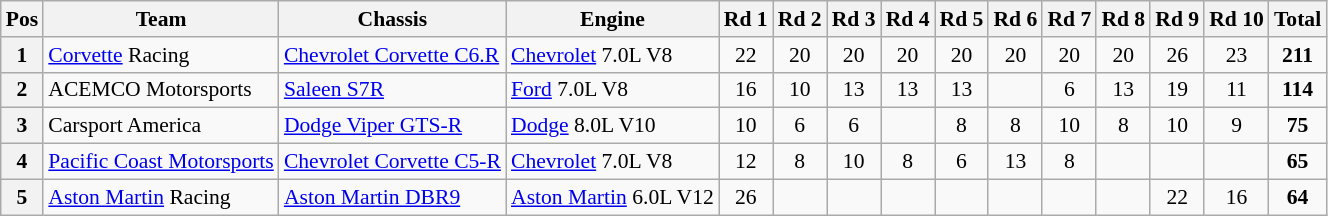<table class="wikitable" style="font-size: 90%;">
<tr>
<th>Pos</th>
<th>Team</th>
<th>Chassis</th>
<th>Engine</th>
<th>Rd 1</th>
<th>Rd 2</th>
<th>Rd 3</th>
<th>Rd 4</th>
<th>Rd 5</th>
<th>Rd 6</th>
<th>Rd 7</th>
<th>Rd 8</th>
<th>Rd 9</th>
<th>Rd 10</th>
<th>Total</th>
</tr>
<tr>
<th>1</th>
<td> <a href='#'>Corvette</a> Racing</td>
<td><a href='#'>Chevrolet Corvette C6.R</a></td>
<td><a href='#'>Chevrolet</a> 7.0L V8</td>
<td align="center">22</td>
<td align="center">20</td>
<td align="center">20</td>
<td align="center">20</td>
<td align="center">20</td>
<td align="center">20</td>
<td align="center">20</td>
<td align="center">20</td>
<td align="center">26</td>
<td align="center">23</td>
<td align="center"><strong>211</strong></td>
</tr>
<tr>
<th>2</th>
<td> ACEMCO Motorsports</td>
<td><a href='#'>Saleen S7R</a></td>
<td><a href='#'>Ford</a> 7.0L V8</td>
<td align="center">16</td>
<td align="center">10</td>
<td align="center">13</td>
<td align="center">13</td>
<td align="center">13</td>
<td></td>
<td align="center">6</td>
<td align="center">13</td>
<td align="center">19</td>
<td align="center">11</td>
<td align="center"><strong>114</strong></td>
</tr>
<tr>
<th>3</th>
<td> Carsport America</td>
<td><a href='#'>Dodge Viper GTS-R</a></td>
<td><a href='#'>Dodge</a> 8.0L V10</td>
<td align="center">10</td>
<td align="center">6</td>
<td align="center">6</td>
<td></td>
<td align="center">8</td>
<td align="center">8</td>
<td align="center">10</td>
<td align="center">8</td>
<td align="center">10</td>
<td align="center">9</td>
<td align="center"><strong>75</strong></td>
</tr>
<tr>
<th>4</th>
<td> <a href='#'>Pacific Coast Motorsports</a></td>
<td><a href='#'>Chevrolet Corvette C5-R</a></td>
<td><a href='#'>Chevrolet</a> 7.0L V8</td>
<td align="center">12</td>
<td align="center">8</td>
<td align="center">10</td>
<td align="center">8</td>
<td align="center">6</td>
<td align="center">13</td>
<td align="center">8</td>
<td></td>
<td></td>
<td></td>
<td align="center"><strong>65</strong></td>
</tr>
<tr>
<th>5</th>
<td> <a href='#'>Aston Martin</a> Racing</td>
<td><a href='#'>Aston Martin DBR9</a></td>
<td><a href='#'>Aston Martin</a> 6.0L V12</td>
<td align="center">26</td>
<td></td>
<td></td>
<td></td>
<td></td>
<td></td>
<td></td>
<td></td>
<td align="center">22</td>
<td align="center">16</td>
<td align="center"><strong>64</strong></td>
</tr>
</table>
